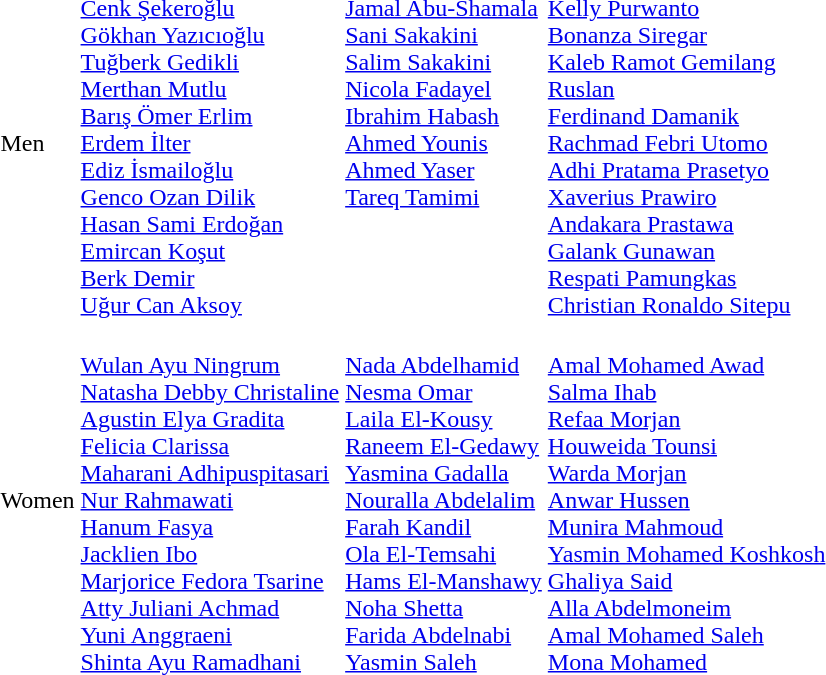<table>
<tr>
<td>Men</td>
<td><br><a href='#'>Cenk Şekeroğlu</a><br><a href='#'>Gökhan Yazıcıoğlu</a><br><a href='#'>Tuğberk Gedikli</a><br><a href='#'>Merthan Mutlu</a><br><a href='#'>Barış Ömer Erlim</a><br><a href='#'>Erdem İlter</a><br><a href='#'>Ediz İsmailoğlu</a><br><a href='#'>Genco Ozan Dilik</a><br><a href='#'>Hasan Sami Erdoğan</a><br><a href='#'>Emircan Koşut</a><br><a href='#'>Berk Demir</a><br><a href='#'>Uğur Can Aksoy</a></td>
<td valign=top><br><a href='#'>Jamal Abu-Shamala</a><br><a href='#'>Sani Sakakini</a><br><a href='#'>Salim Sakakini</a><br><a href='#'>Nicola Fadayel</a><br><a href='#'>Ibrahim Habash</a><br><a href='#'>Ahmed Younis</a><br><a href='#'>Ahmed Yaser</a><br><a href='#'>Tareq Tamimi</a></td>
<td><br><a href='#'>Kelly Purwanto</a><br><a href='#'>Bonanza Siregar</a><br><a href='#'>Kaleb Ramot Gemilang</a><br><a href='#'>Ruslan</a><br><a href='#'>Ferdinand Damanik</a><br><a href='#'>Rachmad Febri Utomo</a><br><a href='#'>Adhi Pratama Prasetyo</a><br><a href='#'>Xaverius Prawiro</a><br><a href='#'>Andakara Prastawa</a><br><a href='#'>Galank Gunawan</a><br><a href='#'>Respati Pamungkas</a><br><a href='#'>Christian Ronaldo Sitepu</a></td>
</tr>
<tr>
<td>Women</td>
<td><br><a href='#'>Wulan Ayu Ningrum</a><br><a href='#'>Natasha Debby Christaline</a><br><a href='#'>Agustin Elya Gradita</a><br><a href='#'>Felicia Clarissa</a><br><a href='#'>Maharani Adhipuspitasari</a><br><a href='#'>Nur Rahmawati</a><br><a href='#'>Hanum Fasya</a><br><a href='#'>Jacklien Ibo</a><br><a href='#'>Marjorice Fedora Tsarine</a><br><a href='#'>Atty Juliani Achmad</a><br><a href='#'>Yuni Anggraeni</a><br><a href='#'>Shinta Ayu Ramadhani</a></td>
<td><br><a href='#'>Nada Abdelhamid</a><br><a href='#'>Nesma Omar</a><br><a href='#'>Laila El-Kousy</a><br><a href='#'>Raneem El-Gedawy</a><br><a href='#'>Yasmina Gadalla</a><br><a href='#'>Nouralla Abdelalim</a><br><a href='#'>Farah Kandil</a><br><a href='#'>Ola El-Temsahi</a><br><a href='#'>Hams El-Manshawy</a><br><a href='#'>Noha Shetta</a><br><a href='#'>Farida Abdelnabi</a><br><a href='#'>Yasmin Saleh</a></td>
<td><br><a href='#'>Amal Mohamed Awad</a><br><a href='#'>Salma Ihab</a><br><a href='#'>Refaa Morjan</a><br><a href='#'>Houweida Tounsi</a><br><a href='#'>Warda Morjan</a><br><a href='#'>Anwar Hussen</a><br><a href='#'>Munira Mahmoud</a><br><a href='#'>Yasmin Mohamed Koshkosh</a><br><a href='#'>Ghaliya Said</a><br><a href='#'>Alla Abdelmoneim</a><br><a href='#'>Amal Mohamed Saleh</a><br><a href='#'>Mona Mohamed</a></td>
</tr>
</table>
